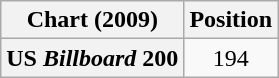<table class="wikitable sortable plainrowheaders" style="text-align:center">
<tr>
<th scope="col">Chart (2009)</th>
<th scope="col">Position</th>
</tr>
<tr>
<th scope="row">US <em>Billboard</em> 200</th>
<td>194</td>
</tr>
</table>
